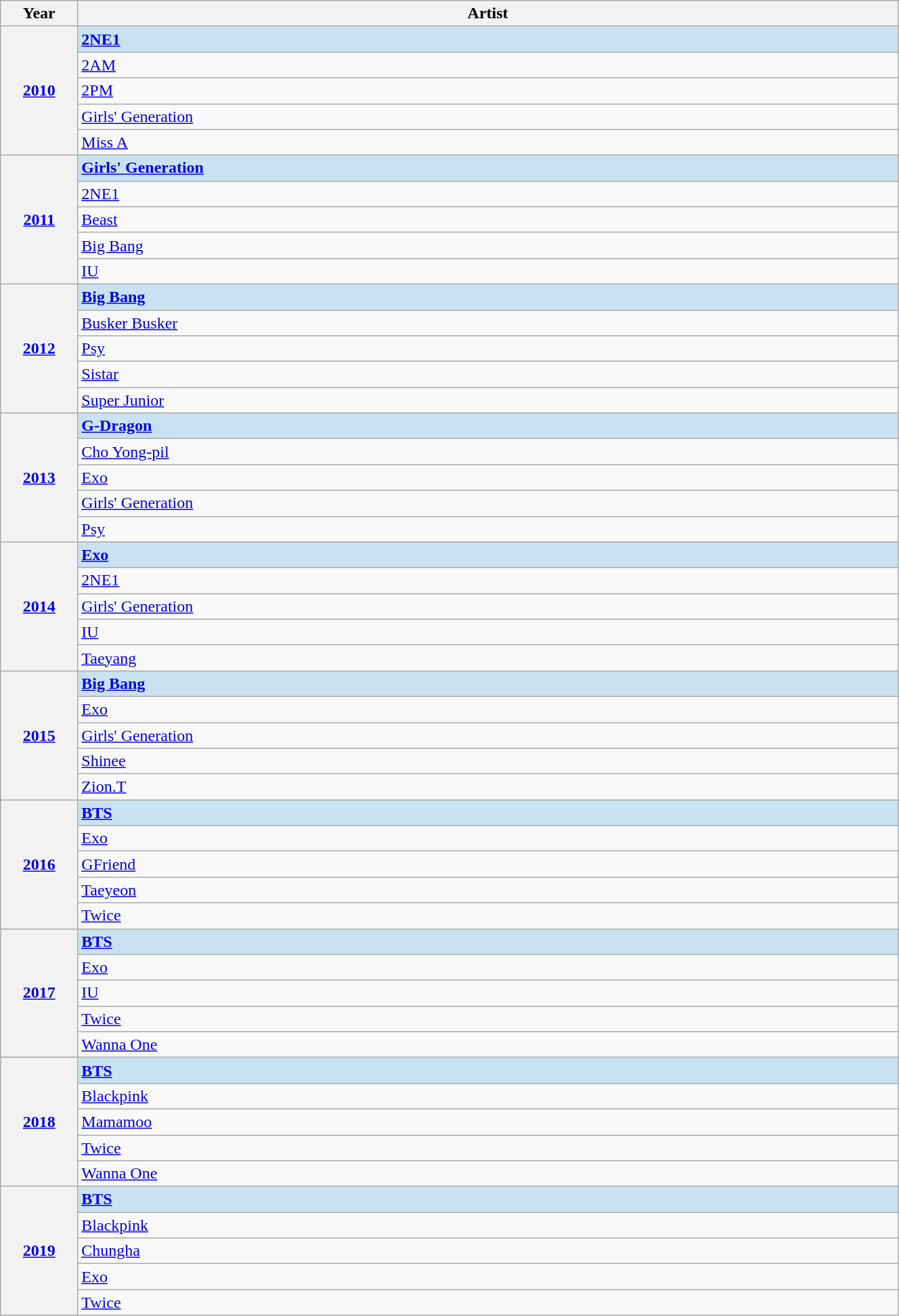<table class="wikitable" width="70%">
<tr>
<th width="8%">Year</th>
<th width="85%">Artist</th>
</tr>
<tr style="background:#c9e2f2">
<th rowspan="5"><a href='#'>2010</a></th>
<td><strong><a href='#'>2NE1</a></strong></td>
</tr>
<tr>
<td><a href='#'>2AM</a></td>
</tr>
<tr>
<td><a href='#'>2PM</a></td>
</tr>
<tr>
<td><a href='#'>Girls' Generation</a></td>
</tr>
<tr>
<td><a href='#'>Miss A</a></td>
</tr>
<tr style="background:#c9e2f2">
<th rowspan="5"><a href='#'>2011</a></th>
<td><strong><a href='#'>Girls' Generation</a></strong></td>
</tr>
<tr>
<td><a href='#'>2NE1</a></td>
</tr>
<tr>
<td><a href='#'>Beast</a></td>
</tr>
<tr>
<td><a href='#'>Big Bang</a></td>
</tr>
<tr>
<td><a href='#'>IU</a></td>
</tr>
<tr style="background:#c9e2f2">
<th rowspan="5"><a href='#'>2012</a></th>
<td><a href='#'><strong>Big Bang</strong></a></td>
</tr>
<tr>
<td><a href='#'>Busker Busker</a></td>
</tr>
<tr>
<td><a href='#'>Psy</a></td>
</tr>
<tr>
<td><a href='#'>Sistar</a></td>
</tr>
<tr>
<td><a href='#'>Super Junior</a></td>
</tr>
<tr style="background:#c9e2f2">
<th rowspan="5"><a href='#'>2013</a></th>
<td><strong><a href='#'>G-Dragon</a></strong></td>
</tr>
<tr>
<td><a href='#'>Cho Yong-pil</a></td>
</tr>
<tr>
<td><a href='#'>Exo</a></td>
</tr>
<tr>
<td><a href='#'>Girls' Generation</a></td>
</tr>
<tr>
<td><a href='#'>Psy</a></td>
</tr>
<tr style="background:#c9e2f2">
<th rowspan="5"><a href='#'>2014</a></th>
<td><a href='#'><strong>Exo</strong></a></td>
</tr>
<tr>
<td><a href='#'>2NE1</a></td>
</tr>
<tr>
<td><a href='#'>Girls' Generation</a></td>
</tr>
<tr>
<td><a href='#'>IU</a></td>
</tr>
<tr>
<td><a href='#'>Taeyang</a></td>
</tr>
<tr style="background:#c9e2f2">
<th rowspan="5"><a href='#'>2015</a></th>
<td><a href='#'><strong>Big Bang</strong></a></td>
</tr>
<tr>
<td><a href='#'>Exo</a></td>
</tr>
<tr>
<td><a href='#'>Girls' Generation</a></td>
</tr>
<tr>
<td><a href='#'>Shinee</a></td>
</tr>
<tr>
<td><a href='#'>Zion.T</a></td>
</tr>
<tr style="background:#c9e2f2">
<th rowspan="5"><a href='#'>2016</a></th>
<td><strong><a href='#'>BTS</a></strong></td>
</tr>
<tr>
<td><a href='#'>Exo</a></td>
</tr>
<tr>
<td><a href='#'>GFriend</a></td>
</tr>
<tr>
<td><a href='#'>Taeyeon</a></td>
</tr>
<tr>
<td><a href='#'>Twice</a></td>
</tr>
<tr style="background:#c9e2f2">
<th rowspan="5"><a href='#'>2017</a></th>
<td><strong><a href='#'>BTS</a></strong></td>
</tr>
<tr>
<td><a href='#'>Exo</a></td>
</tr>
<tr>
<td><a href='#'>IU</a></td>
</tr>
<tr>
<td><a href='#'>Twice</a></td>
</tr>
<tr>
<td><a href='#'>Wanna One</a></td>
</tr>
<tr style="background:#c9e2f2">
<th rowspan="5"><a href='#'>2018</a></th>
<td><strong><a href='#'>BTS</a></strong></td>
</tr>
<tr>
<td><a href='#'>Blackpink</a></td>
</tr>
<tr>
<td><a href='#'>Mamamoo</a></td>
</tr>
<tr>
<td><a href='#'>Twice</a></td>
</tr>
<tr>
<td><a href='#'>Wanna One</a></td>
</tr>
<tr style="background:#c9e2f2">
<th rowspan="5"><a href='#'>2019</a></th>
<td><strong><a href='#'>BTS</a></strong></td>
</tr>
<tr>
<td><a href='#'>Blackpink</a></td>
</tr>
<tr>
<td><a href='#'>Chungha</a></td>
</tr>
<tr>
<td><a href='#'>Exo</a></td>
</tr>
<tr>
<td><a href='#'>Twice</a></td>
</tr>
</table>
